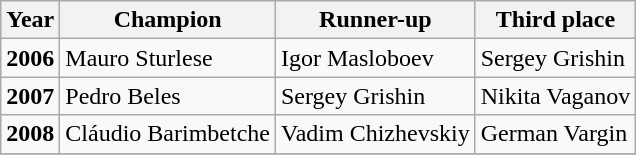<table class="wikitable">
<tr>
<th>Year</th>
<th>Champion</th>
<th>Runner-up</th>
<th>Third place</th>
</tr>
<tr>
<td><strong>2006</strong></td>
<td> Mauro Sturlese</td>
<td> Igor Masloboev</td>
<td> Sergey Grishin</td>
</tr>
<tr>
<td><strong>2007</strong></td>
<td> Pedro Beles</td>
<td> Sergey Grishin</td>
<td> Nikita Vaganov</td>
</tr>
<tr>
<td><strong>2008</strong></td>
<td> Cláudio Barimbetche</td>
<td> Vadim Chizhevskiy</td>
<td> German Vargin</td>
</tr>
<tr>
</tr>
</table>
